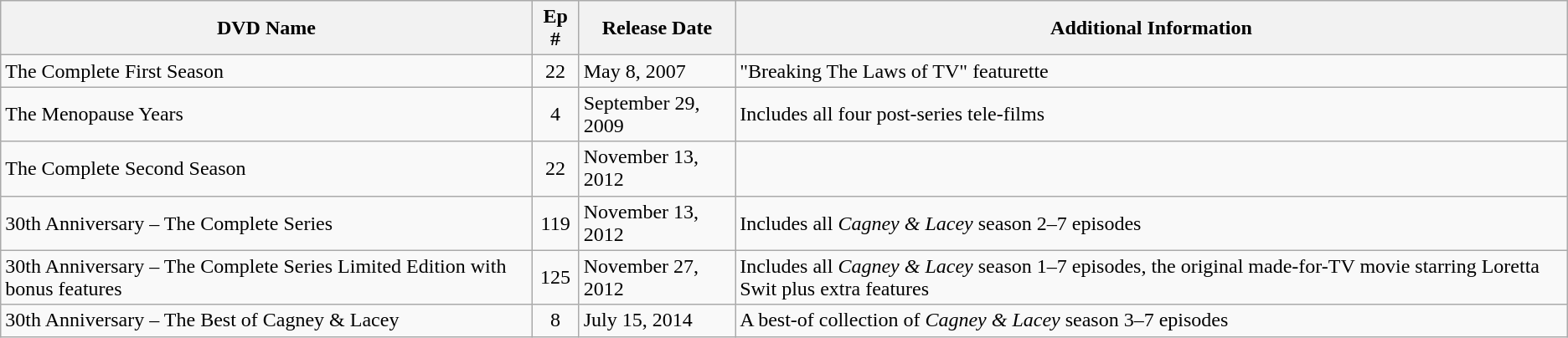<table class="wikitable">
<tr>
<th>DVD Name</th>
<th>Ep #</th>
<th>Release Date</th>
<th>Additional Information</th>
</tr>
<tr>
<td>The Complete First Season</td>
<td align="center">22</td>
<td>May 8, 2007</td>
<td>"Breaking The Laws of TV" featurette</td>
</tr>
<tr>
<td>The Menopause Years</td>
<td align="center">4</td>
<td>September 29, 2009</td>
<td>Includes all four post-series tele-films</td>
</tr>
<tr>
<td>The Complete Second Season</td>
<td align="center">22</td>
<td>November 13, 2012</td>
<td></td>
</tr>
<tr>
<td>30th Anniversary – The Complete Series</td>
<td align="center">119</td>
<td>November 13, 2012</td>
<td>Includes all <em>Cagney & Lacey</em> season 2–7 episodes</td>
</tr>
<tr>
<td>30th Anniversary – The Complete Series Limited Edition with bonus features</td>
<td align="center">125</td>
<td>November 27, 2012</td>
<td>Includes all <em>Cagney & Lacey</em> season 1–7 episodes, the original made-for-TV movie starring Loretta Swit plus extra features</td>
</tr>
<tr>
<td>30th Anniversary – The Best of Cagney & Lacey</td>
<td align="center">8</td>
<td>July 15, 2014</td>
<td>A best-of collection of <em>Cagney & Lacey</em> season 3–7 episodes</td>
</tr>
</table>
